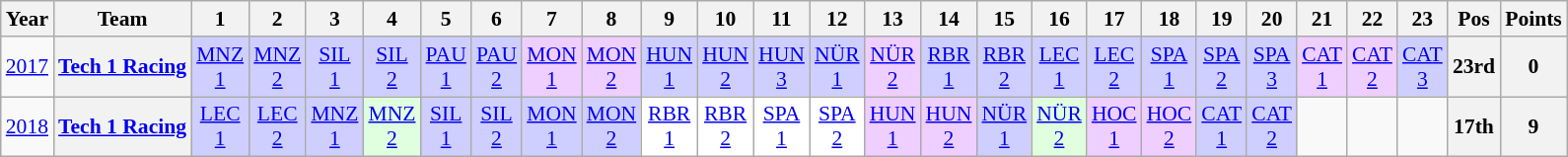<table class="wikitable" style="text-align:center; font-size:90%">
<tr>
<th>Year</th>
<th>Team</th>
<th>1</th>
<th>2</th>
<th>3</th>
<th>4</th>
<th>5</th>
<th>6</th>
<th>7</th>
<th>8</th>
<th>9</th>
<th>10</th>
<th>11</th>
<th>12</th>
<th>13</th>
<th>14</th>
<th>15</th>
<th>16</th>
<th>17</th>
<th>18</th>
<th>19</th>
<th>20</th>
<th>21</th>
<th>22</th>
<th>23</th>
<th>Pos</th>
<th>Points</th>
</tr>
<tr>
<td><a href='#'>2017</a></td>
<th><a href='#'>Tech 1 Racing</a></th>
<td style="background:#CFCFFF;"><a href='#'>MNZ<br>1</a><br></td>
<td style="background:#CFCFFF;"><a href='#'>MNZ<br>2</a><br></td>
<td style="background:#CFCFFF;"><a href='#'>SIL<br>1</a><br></td>
<td style="background:#CFCFFF;"><a href='#'>SIL<br>2</a><br></td>
<td style="background:#CFCFFF;"><a href='#'>PAU<br>1</a><br></td>
<td style="background:#CFCFFF;"><a href='#'>PAU<br>2</a><br></td>
<td style="background:#EFCFFF;"><a href='#'>MON<br>1</a><br></td>
<td style="background:#EFCFFF;"><a href='#'>MON<br>2</a><br></td>
<td style="background:#CFCFFF;"><a href='#'>HUN<br>1</a><br></td>
<td style="background:#CFCFFF;"><a href='#'>HUN<br>2</a><br></td>
<td style="background:#CFCFFF;"><a href='#'>HUN<br>3</a><br></td>
<td style="background:#CFCFFF;"><a href='#'>NÜR<br>1</a><br></td>
<td style="background:#EFCFFF;"><a href='#'>NÜR<br>2</a><br></td>
<td style="background:#CFCFFF;"><a href='#'>RBR<br>1</a><br></td>
<td style="background:#CFCFFF;"><a href='#'>RBR<br>2</a><br></td>
<td style="background:#CFCFFF;"><a href='#'>LEC<br>1</a><br></td>
<td style="background:#CFCFFF;"><a href='#'>LEC<br>2</a><br></td>
<td style="background:#CFCFFF;"><a href='#'>SPA<br>1</a><br></td>
<td style="background:#CFCFFF;"><a href='#'>SPA<br>2</a><br></td>
<td style="background:#CFCFFF;"><a href='#'>SPA<br>3</a><br></td>
<td style="background:#EFCFFF;"><a href='#'>CAT<br>1</a><br></td>
<td style="background:#EFCFFF;"><a href='#'>CAT<br>2</a><br></td>
<td style="background:#CFCFFF;"><a href='#'>CAT<br>3</a><br></td>
<th>23rd</th>
<th>0</th>
</tr>
<tr>
<td><a href='#'>2018</a></td>
<th><a href='#'>Tech 1 Racing</a></th>
<td style="background:#CFCFFF;"><a href='#'>LEC<br>1</a><br></td>
<td style="background:#CFCFFF;"><a href='#'>LEC<br>2</a><br></td>
<td style="background:#CFCFFF;"><a href='#'>MNZ<br>1</a><br></td>
<td style="background:#DFFFDF;"><a href='#'>MNZ<br>2</a><br></td>
<td style="background:#CFCFFF;"><a href='#'>SIL<br>1</a><br></td>
<td style="background:#CFCFFF;"><a href='#'>SIL<br>2</a><br></td>
<td style="background:#CFCFFF;"><a href='#'>MON<br>1</a><br></td>
<td style="background:#CFCFFF;"><a href='#'>MON<br>2</a><br></td>
<td style="background:#FFFFFF;"><a href='#'>RBR<br>1</a><br></td>
<td style="background:#FFFFFF;"><a href='#'>RBR<br>2</a><br></td>
<td style="background:#FFFFFF;"><a href='#'>SPA<br>1</a><br></td>
<td style="background:#FFFFFF;"><a href='#'>SPA<br>2</a><br></td>
<td style="background:#EFCFFF;"><a href='#'>HUN<br>1</a><br></td>
<td style="background:#EFCFFF;"><a href='#'>HUN<br>2</a><br></td>
<td style="background:#CFCFFF;"><a href='#'>NÜR<br>1</a><br></td>
<td style="background:#DFFFDF;"><a href='#'>NÜR<br>2</a><br></td>
<td style="background:#EFCFFF;"><a href='#'>HOC<br>1</a><br></td>
<td style="background:#EFCFFF;"><a href='#'>HOC<br>2</a><br></td>
<td style="background:#CFCFFF;"><a href='#'>CAT<br>1</a><br></td>
<td style="background:#CFCFFF;"><a href='#'>CAT<br>2</a><br></td>
<td></td>
<td></td>
<td></td>
<th>17th</th>
<th>9</th>
</tr>
</table>
